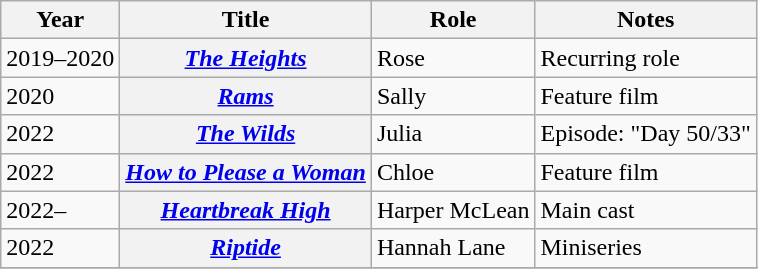<table class="wikitable plainrowheaders sortable">
<tr>
<th scope="col">Year</th>
<th scope="col">Title</th>
<th scope="col">Role</th>
<th class="unsortable">Notes</th>
</tr>
<tr>
<td>2019–2020</td>
<th scope="row"><em><a href='#'>The Heights</a></em></th>
<td>Rose</td>
<td>Recurring role</td>
</tr>
<tr>
<td>2020</td>
<th scope="row"><em><a href='#'>Rams</a></em></th>
<td>Sally</td>
<td>Feature film</td>
</tr>
<tr>
<td>2022</td>
<th scope="row"><em><a href='#'>The Wilds</a></em></th>
<td>Julia</td>
<td>Episode: "Day 50/33"</td>
</tr>
<tr>
<td>2022</td>
<th scope="row"><em><a href='#'>How to Please a Woman</a></em></th>
<td>Chloe</td>
<td>Feature film</td>
</tr>
<tr>
<td>2022–</td>
<th scope="row"><em><a href='#'>Heartbreak High</a></em></th>
<td>Harper McLean</td>
<td>Main cast</td>
</tr>
<tr>
<td>2022</td>
<th scope="row"><em><a href='#'>Riptide</a></em></th>
<td>Hannah Lane</td>
<td>Miniseries</td>
</tr>
<tr>
</tr>
</table>
